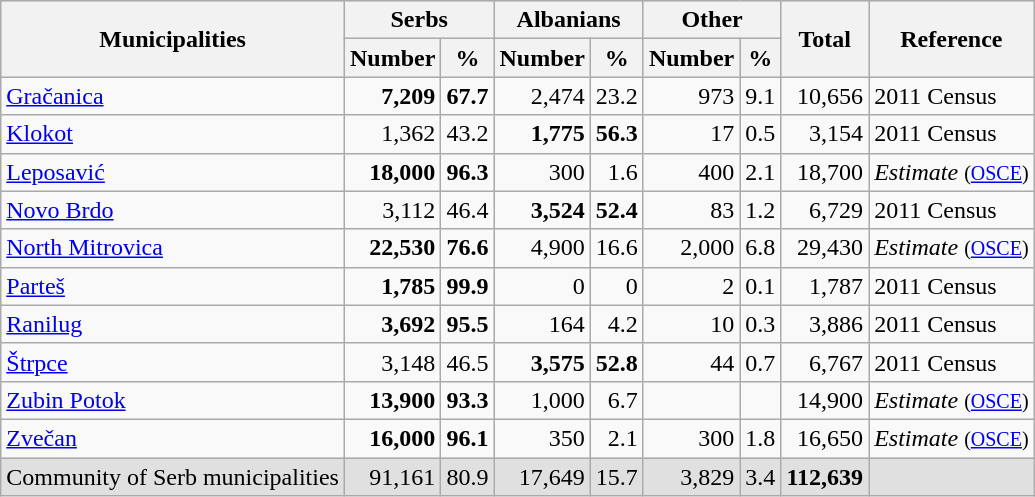<table class="wikitable">
<tr style="background:#e0e0e0;">
<th rowspan="2">Municipalities</th>
<th colspan="2">Serbs</th>
<th colspan="2">Albanians</th>
<th colspan="2">Other</th>
<th rowspan=2>Total</th>
<th rowspan=2>Reference</th>
</tr>
<tr style="background:#e0e0e0;">
<th>Number</th>
<th>%</th>
<th>Number</th>
<th>%</th>
<th>Number</th>
<th>%</th>
</tr>
<tr>
<td><a href='#'>Gračanica</a></td>
<td style="text-align:right;"><strong>7,209</strong></td>
<td style="text-align:right;"><strong>67.7</strong></td>
<td style="text-align:right;">2,474</td>
<td style="text-align:right;">23.2</td>
<td style="text-align:right;">973</td>
<td style="text-align:right;">9.1</td>
<td style="text-align:right;">10,656</td>
<td>2011 Census</td>
</tr>
<tr>
<td><a href='#'>Klokot</a></td>
<td style="text-align:right;">1,362</td>
<td style="text-align:right;">43.2</td>
<td style="text-align:right;"><strong>1,775</strong></td>
<td style="text-align:right;"><strong>56.3</strong></td>
<td style="text-align:right;">17</td>
<td style="text-align:right;">0.5</td>
<td style="text-align:right;">3,154</td>
<td>2011 Census</td>
</tr>
<tr>
<td><a href='#'>Leposavić</a></td>
<td style="text-align:right;"><strong>18,000</strong></td>
<td style="text-align:right;"><strong>96.3</strong></td>
<td style="text-align:right;">300</td>
<td style="text-align:right;">1.6</td>
<td style="text-align:right;">400</td>
<td style="text-align:right;">2.1</td>
<td style="text-align:right;">18,700</td>
<td><em>Estimate</em> <small>(<a href='#'>OSCE</a>)</small></td>
</tr>
<tr>
<td><a href='#'>Novo Brdo</a></td>
<td style="text-align:right;">3,112</td>
<td style="text-align:right;">46.4</td>
<td style="text-align:right;"><strong>3,524</strong></td>
<td style="text-align:right;"><strong>52.4</strong></td>
<td style="text-align:right;">83</td>
<td style="text-align:right;">1.2</td>
<td style="text-align:right;">6,729</td>
<td>2011 Census</td>
</tr>
<tr>
<td><a href='#'>North Mitrovica</a></td>
<td style="text-align:right;"><strong>22,530</strong></td>
<td style="text-align:right;"><strong>76.6</strong></td>
<td style="text-align:right;">4,900</td>
<td style="text-align:right;">16.6</td>
<td style="text-align:right;">2,000</td>
<td style="text-align:right;">6.8</td>
<td style="text-align:right;">29,430</td>
<td><em>Estimate</em> <small>(<a href='#'>OSCE</a>)</small></td>
</tr>
<tr>
<td><a href='#'>Parteš</a></td>
<td style="text-align:right;"><strong>1,785</strong></td>
<td style="text-align:right;"><strong>99.9</strong></td>
<td style="text-align:right;">0</td>
<td style="text-align:right;">0</td>
<td style="text-align:right;">2</td>
<td style="text-align:right;">0.1</td>
<td style="text-align:right;">1,787</td>
<td>2011 Census</td>
</tr>
<tr>
<td><a href='#'>Ranilug</a></td>
<td style="text-align:right;"><strong>3,692</strong></td>
<td style="text-align:right;"><strong>95.5</strong></td>
<td style="text-align:right;">164</td>
<td style="text-align:right;">4.2</td>
<td style="text-align:right;">10</td>
<td style="text-align:right;">0.3</td>
<td style="text-align:right;">3,886</td>
<td>2011 Census</td>
</tr>
<tr>
<td><a href='#'>Štrpce</a></td>
<td style="text-align:right;">3,148</td>
<td style="text-align:right;">46.5</td>
<td style="text-align:right;"><strong>3,575</strong></td>
<td style="text-align:right;"><strong>52.8</strong></td>
<td style="text-align:right;">44</td>
<td style="text-align:right;">0.7</td>
<td style="text-align:right;">6,767</td>
<td>2011 Census</td>
</tr>
<tr>
<td><a href='#'>Zubin Potok</a></td>
<td style="text-align:right;"><strong>13,900</strong></td>
<td style="text-align:right;"><strong>93.3</strong></td>
<td style="text-align:right;">1,000</td>
<td style="text-align:right;">6.7</td>
<td style="text-align:right;"></td>
<td style="text-align:right;"></td>
<td style="text-align:right;">14,900</td>
<td><em>Estimate</em> <small>(<a href='#'>OSCE</a>)</small></td>
</tr>
<tr>
<td><a href='#'>Zvečan</a></td>
<td style="text-align:right;"><strong>16,000</strong></td>
<td style="text-align:right;"><strong>96.1</strong></td>
<td style="text-align:right;">350</td>
<td style="text-align:right;">2.1</td>
<td style="text-align:right;">300</td>
<td style="text-align:right;">1.8</td>
<td style="text-align:right;">16,650</td>
<td><em>Estimate</em> <small>(<a href='#'>OSCE</a>)</small></td>
</tr>
<tr style="background:#e0e0e0;">
<td>Community of Serb municipalities</td>
<td style="text-align:right;">91,161</td>
<td style="text-align:right;">80.9</td>
<td style="text-align:right;">17,649</td>
<td style="text-align:right;">15.7</td>
<td style="text-align:right;">3,829</td>
<td style="text-align:right;">3.4</td>
<td style="text-align:right;"><strong>112,639</strong></td>
<td></td>
</tr>
</table>
